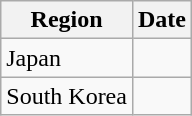<table class="wikitable">
<tr>
<th>Region</th>
<th>Date</th>
</tr>
<tr>
<td>Japan</td>
<td></td>
</tr>
<tr>
<td>South Korea</td>
<td></td>
</tr>
</table>
